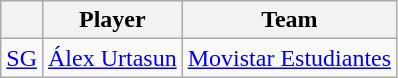<table class="wikitable">
<tr>
<th style="text-align:center;"></th>
<th style="text-align:center;">Player</th>
<th style="text-align:center;">Team</th>
</tr>
<tr>
<td style="text-align:center;"><a href='#'>SG</a></td>
<td> <a href='#'>Álex Urtasun</a></td>
<td><a href='#'>Movistar Estudiantes</a></td>
</tr>
</table>
